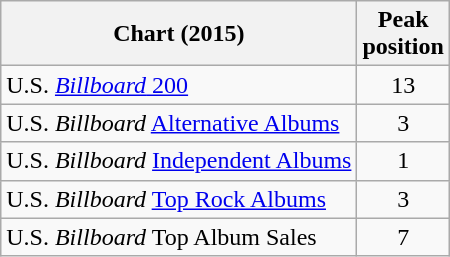<table class="wikitable sortable">
<tr>
<th>Chart (2015)</th>
<th>Peak<br>position</th>
</tr>
<tr>
<td>U.S. <a href='#'><em>Billboard</em> 200</a></td>
<td align="center">13</td>
</tr>
<tr>
<td>U.S. <em>Billboard</em> <a href='#'>Alternative Albums</a></td>
<td align="center">3</td>
</tr>
<tr>
<td>U.S. <em>Billboard</em> <a href='#'>Independent Albums</a></td>
<td align="center">1</td>
</tr>
<tr>
<td>U.S. <em>Billboard</em> <a href='#'>Top Rock Albums</a></td>
<td align="center">3</td>
</tr>
<tr>
<td>U.S. <em>Billboard</em> Top Album Sales</td>
<td align="center">7</td>
</tr>
</table>
